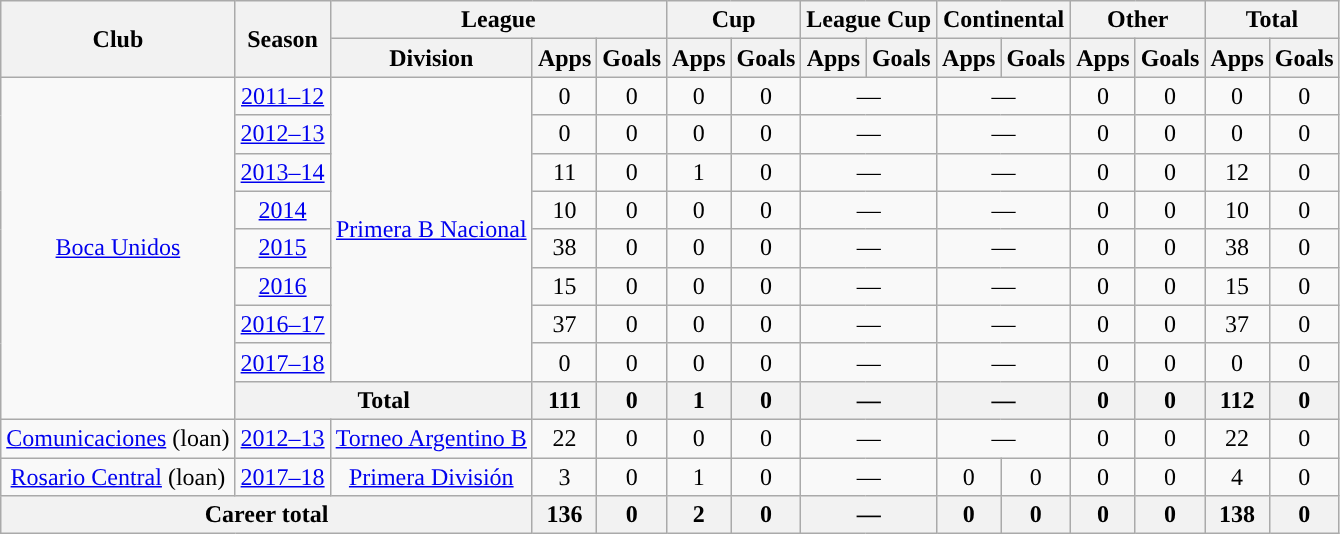<table class="wikitable" style="text-align:center">
<tr>
<th rowspan="2">Club</th>
<th rowspan="2">Season</th>
<th colspan="3">League</th>
<th colspan="2">Cup</th>
<th colspan="2">League Cup</th>
<th colspan="2">Continental</th>
<th colspan="2">Other</th>
<th colspan="2">Total</th>
</tr>
<tr>
<th>Division</th>
<th>Apps</th>
<th>Goals</th>
<th>Apps</th>
<th>Goals</th>
<th>Apps</th>
<th>Goals</th>
<th>Apps</th>
<th>Goals</th>
<th>Apps</th>
<th>Goals</th>
<th>Apps</th>
<th>Goals</th>
</tr>
<tr>
<td rowspan="9"><a href='#'>Boca Unidos</a></td>
<td><a href='#'>2011–12</a></td>
<td rowspan="8"><a href='#'>Primera B Nacional</a></td>
<td>0</td>
<td>0</td>
<td>0</td>
<td>0</td>
<td colspan="2">—</td>
<td colspan="2">—</td>
<td>0</td>
<td>0</td>
<td>0</td>
<td>0</td>
</tr>
<tr>
<td><a href='#'>2012–13</a></td>
<td>0</td>
<td>0</td>
<td>0</td>
<td>0</td>
<td colspan="2">—</td>
<td colspan="2">—</td>
<td>0</td>
<td>0</td>
<td>0</td>
<td>0</td>
</tr>
<tr>
<td><a href='#'>2013–14</a></td>
<td>11</td>
<td>0</td>
<td>1</td>
<td>0</td>
<td colspan="2">—</td>
<td colspan="2">—</td>
<td>0</td>
<td>0</td>
<td>12</td>
<td>0</td>
</tr>
<tr>
<td><a href='#'>2014</a></td>
<td>10</td>
<td>0</td>
<td>0</td>
<td>0</td>
<td colspan="2">—</td>
<td colspan="2">—</td>
<td>0</td>
<td>0</td>
<td>10</td>
<td>0</td>
</tr>
<tr>
<td><a href='#'>2015</a></td>
<td>38</td>
<td>0</td>
<td>0</td>
<td>0</td>
<td colspan="2">—</td>
<td colspan="2">—</td>
<td>0</td>
<td>0</td>
<td>38</td>
<td>0</td>
</tr>
<tr>
<td><a href='#'>2016</a></td>
<td>15</td>
<td>0</td>
<td>0</td>
<td>0</td>
<td colspan="2">—</td>
<td colspan="2">—</td>
<td>0</td>
<td>0</td>
<td>15</td>
<td>0</td>
</tr>
<tr>
<td><a href='#'>2016–17</a></td>
<td>37</td>
<td>0</td>
<td>0</td>
<td>0</td>
<td colspan="2">—</td>
<td colspan="2">—</td>
<td>0</td>
<td>0</td>
<td>37</td>
<td>0</td>
</tr>
<tr>
<td><a href='#'>2017–18</a></td>
<td>0</td>
<td>0</td>
<td>0</td>
<td>0</td>
<td colspan="2">—</td>
<td colspan="2">—</td>
<td>0</td>
<td>0</td>
<td>0</td>
<td>0</td>
</tr>
<tr>
<th colspan="2">Total</th>
<th>111</th>
<th>0</th>
<th>1</th>
<th>0</th>
<th colspan="2">—</th>
<th colspan="2">—</th>
<th>0</th>
<th>0</th>
<th>112</th>
<th>0</th>
</tr>
<tr>
<td rowspan="1"><a href='#'>Comunicaciones</a> (loan)</td>
<td><a href='#'>2012–13</a></td>
<td rowspan="1"><a href='#'>Torneo Argentino B</a></td>
<td>22</td>
<td>0</td>
<td>0</td>
<td>0</td>
<td colspan="2">—</td>
<td colspan="2">—</td>
<td>0</td>
<td>0</td>
<td>22</td>
<td>0</td>
</tr>
<tr>
<td rowspan="1"><a href='#'>Rosario Central</a> (loan)</td>
<td><a href='#'>2017–18</a></td>
<td rowspan="1"><a href='#'>Primera División</a></td>
<td>3</td>
<td>0</td>
<td>1</td>
<td>0</td>
<td colspan="2">—</td>
<td>0</td>
<td>0</td>
<td>0</td>
<td>0</td>
<td>4</td>
<td>0</td>
</tr>
<tr>
<th colspan="3">Career total</th>
<th>136</th>
<th>0</th>
<th>2</th>
<th>0</th>
<th colspan="2">—</th>
<th>0</th>
<th>0</th>
<th>0</th>
<th>0</th>
<th>138</th>
<th>0</th>
</tr>
</table>
